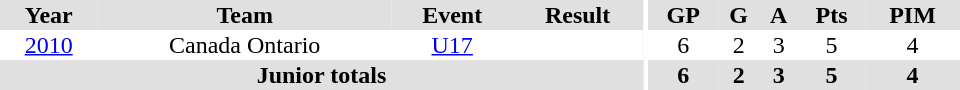<table border="0" cellpadding="1" cellspacing="0" ID="Table3" style="text-align:center; width:40em">
<tr ALIGN="center" bgcolor="#e0e0e0">
<th>Year</th>
<th>Team</th>
<th>Event</th>
<th>Result</th>
<th rowspan="99" bgcolor="#ffffff"></th>
<th>GP</th>
<th>G</th>
<th>A</th>
<th>Pts</th>
<th>PIM</th>
</tr>
<tr>
<td><a href='#'>2010</a></td>
<td>Canada Ontario</td>
<td><a href='#'>U17</a></td>
<td></td>
<td>6</td>
<td>2</td>
<td>3</td>
<td>5</td>
<td>4</td>
</tr>
<tr ALIGN="center" bgcolor="#e0e0e0">
<th colspan=4>Junior totals</th>
<th>6</th>
<th>2</th>
<th>3</th>
<th>5</th>
<th>4</th>
</tr>
</table>
